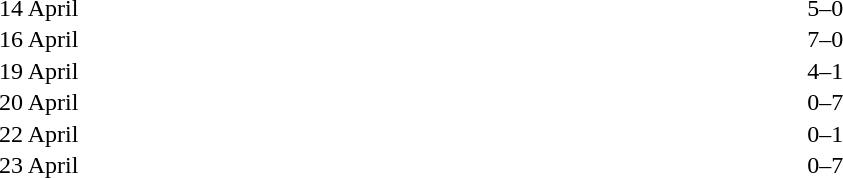<table cellspacing=1 width=70%>
<tr>
<th width=25%></th>
<th width=30%></th>
<th width=15%></th>
<th width=30%></th>
</tr>
<tr>
<td>14 April</td>
<td align=right></td>
<td align=center>5–0</td>
<td></td>
</tr>
<tr>
<td>16 April</td>
<td align=right></td>
<td align=center>7–0</td>
<td></td>
</tr>
<tr>
<td>19 April</td>
<td align=right></td>
<td align=center>4–1</td>
<td></td>
</tr>
<tr>
<td>20 April</td>
<td align=right></td>
<td align=center>0–7</td>
<td></td>
</tr>
<tr>
<td>22 April</td>
<td align=right></td>
<td align=center>0–1</td>
<td></td>
</tr>
<tr>
<td>23 April</td>
<td align=right></td>
<td align=center>0–7</td>
<td></td>
</tr>
</table>
